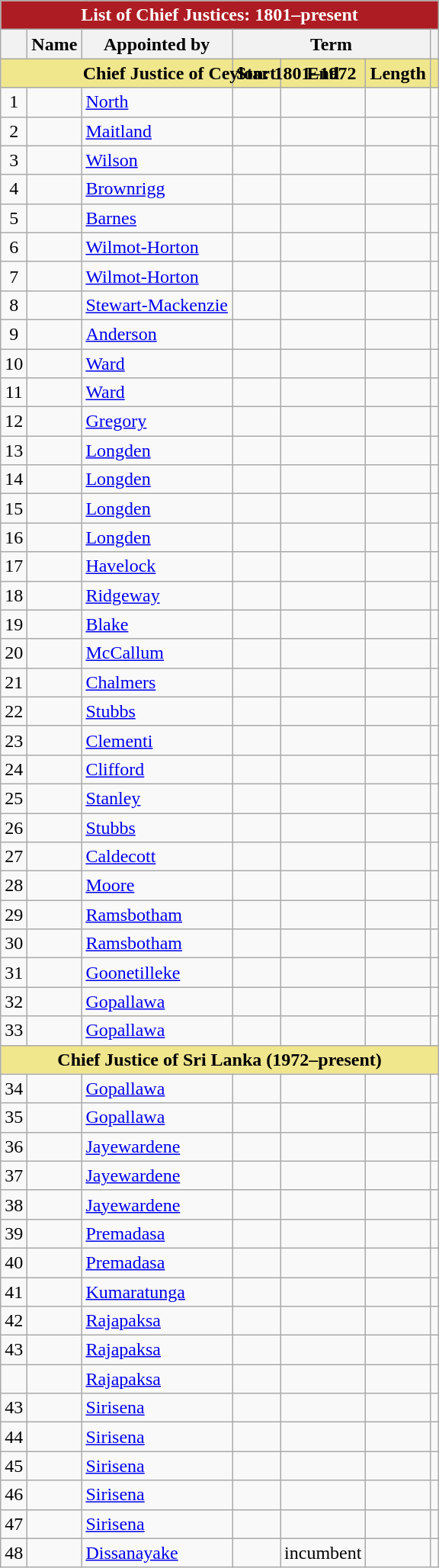<table class="wikitable sortable sticky-header-multi mw-collapsible" style="font-size:100%; text-align:center">
<tr>
<th colspan=7 style="color:#FFF; background:#AE1C23;">List of Chief Justices: 1801–present</th>
</tr>
<tr>
<th rowspan=2></th>
<th rowspan=2>Name</th>
<th rowspan=2>Appointed by</th>
<th colspan=3>Term</th>
<th rowspan=2 class="unsortable"></th>
</tr>
<tr>
<th rowspan=2 class="unsortable">Start</th>
<th rowspan=2 class="unsortable">End</th>
<th rowspan=2 class="unsortable">Length</th>
</tr>
<tr>
<td colspan=7 style="background:#F0E68C;"><strong>Chief Justice of Ceylon: 1801–1972</strong></td>
</tr>
<tr>
<td>1</td>
<td style="text-align:left"></td>
<td style="text-align:left"><a href='#'>North</a></td>
<td></td>
<td></td>
<td></td>
<td></td>
</tr>
<tr>
<td>2</td>
<td style="text-align:left"></td>
<td style="text-align:left"><a href='#'>Maitland</a></td>
<td></td>
<td></td>
<td></td>
<td></td>
</tr>
<tr>
<td>3</td>
<td style="text-align:left"></td>
<td style="text-align:left"><a href='#'>Wilson</a></td>
<td></td>
<td></td>
<td></td>
<td></td>
</tr>
<tr>
<td>4</td>
<td style="text-align:left"></td>
<td style="text-align:left"><a href='#'>Brownrigg</a></td>
<td></td>
<td></td>
<td></td>
<td></td>
</tr>
<tr>
<td>5</td>
<td style="text-align:left"></td>
<td style="text-align:left"><a href='#'>Barnes</a></td>
<td></td>
<td></td>
<td></td>
<td></td>
</tr>
<tr>
<td>6</td>
<td style="text-align:left"></td>
<td style="text-align:left"><a href='#'>Wilmot-Horton</a></td>
<td></td>
<td></td>
<td></td>
<td></td>
</tr>
<tr>
<td>7</td>
<td style="text-align:left"></td>
<td style="text-align:left"><a href='#'>Wilmot-Horton</a></td>
<td></td>
<td></td>
<td></td>
<td></td>
</tr>
<tr>
<td>8</td>
<td style="text-align:left"></td>
<td style="text-align:left"><a href='#'>Stewart-Mackenzie</a></td>
<td></td>
<td></td>
<td></td>
<td></td>
</tr>
<tr>
<td>9</td>
<td style="text-align:left"></td>
<td style="text-align:left"><a href='#'>Anderson</a></td>
<td></td>
<td></td>
<td></td>
<td></td>
</tr>
<tr>
<td>10</td>
<td style="text-align:left"></td>
<td style="text-align:left"><a href='#'>Ward</a></td>
<td></td>
<td></td>
<td></td>
<td></td>
</tr>
<tr>
<td>11</td>
<td style="text-align:left"></td>
<td style="text-align:left"><a href='#'>Ward</a></td>
<td></td>
<td></td>
<td></td>
<td></td>
</tr>
<tr>
<td>12</td>
<td style="text-align:left"></td>
<td style="text-align:left"><a href='#'>Gregory</a></td>
<td></td>
<td></td>
<td></td>
<td></td>
</tr>
<tr>
<td>13</td>
<td style="text-align:left"></td>
<td style="text-align:left"><a href='#'>Longden</a></td>
<td></td>
<td></td>
<td></td>
<td></td>
</tr>
<tr>
<td>14</td>
<td style="text-align:left"></td>
<td style="text-align:left"><a href='#'>Longden</a></td>
<td></td>
<td></td>
<td></td>
<td></td>
</tr>
<tr>
<td>15</td>
<td style="text-align:left"></td>
<td style="text-align:left"><a href='#'>Longden</a></td>
<td></td>
<td></td>
<td></td>
<td></td>
</tr>
<tr>
<td>16</td>
<td style="text-align:left"></td>
<td style="text-align:left"><a href='#'>Longden</a></td>
<td></td>
<td></td>
<td></td>
<td></td>
</tr>
<tr>
<td>17</td>
<td style="text-align:left"></td>
<td style="text-align:left"><a href='#'>Havelock</a></td>
<td></td>
<td></td>
<td></td>
<td></td>
</tr>
<tr>
<td>18</td>
<td style="text-align:left"></td>
<td style="text-align:left"><a href='#'>Ridgeway</a></td>
<td></td>
<td></td>
<td></td>
<td></td>
</tr>
<tr>
<td>19</td>
<td style="text-align:left"></td>
<td style="text-align:left"><a href='#'>Blake</a></td>
<td></td>
<td></td>
<td></td>
<td></td>
</tr>
<tr>
<td>20</td>
<td style="text-align:left"></td>
<td style="text-align:left"><a href='#'>McCallum</a></td>
<td></td>
<td></td>
<td></td>
<td></td>
</tr>
<tr>
<td>21</td>
<td style="text-align:left"></td>
<td style="text-align:left"><a href='#'>Chalmers</a></td>
<td></td>
<td></td>
<td></td>
<td></td>
</tr>
<tr>
<td>22</td>
<td style="text-align:left"></td>
<td style="text-align:left"><a href='#'>Stubbs</a></td>
<td></td>
<td></td>
<td></td>
<td></td>
</tr>
<tr>
<td>23</td>
<td style="text-align:left"></td>
<td style="text-align:left"><a href='#'>Clementi</a></td>
<td></td>
<td></td>
<td></td>
<td></td>
</tr>
<tr>
<td>24</td>
<td style="text-align:left"></td>
<td style="text-align:left"><a href='#'>Clifford</a></td>
<td></td>
<td></td>
<td></td>
<td></td>
</tr>
<tr>
<td>25</td>
<td style="text-align:left"></td>
<td style="text-align:left"><a href='#'>Stanley</a></td>
<td></td>
<td></td>
<td></td>
<td></td>
</tr>
<tr>
<td>26</td>
<td style="text-align:left"></td>
<td style="text-align:left"><a href='#'>Stubbs</a></td>
<td></td>
<td></td>
<td></td>
<td></td>
</tr>
<tr>
<td>27</td>
<td style="text-align:left"></td>
<td style="text-align:left"><a href='#'>Caldecott</a></td>
<td></td>
<td></td>
<td></td>
<td></td>
</tr>
<tr>
<td>28</td>
<td style="text-align:left"></td>
<td style="text-align:left"><a href='#'>Moore</a></td>
<td></td>
<td></td>
<td></td>
<td></td>
</tr>
<tr>
<td>29</td>
<td style="text-align:left"></td>
<td style="text-align:left"><a href='#'>Ramsbotham</a></td>
<td></td>
<td></td>
<td></td>
<td></td>
</tr>
<tr>
<td>30</td>
<td style="text-align:left"></td>
<td style="text-align:left"><a href='#'>Ramsbotham</a></td>
<td></td>
<td></td>
<td></td>
<td></td>
</tr>
<tr>
<td>31</td>
<td style="text-align:left"></td>
<td style="text-align:left"><a href='#'>Goonetilleke</a></td>
<td></td>
<td></td>
<td></td>
<td></td>
</tr>
<tr>
<td>32</td>
<td style="text-align:left"></td>
<td style="text-align:left"><a href='#'>Gopallawa</a></td>
<td></td>
<td></td>
<td></td>
<td></td>
</tr>
<tr>
<td>33</td>
<td style="text-align:left"></td>
<td style="text-align:left"><a href='#'>Gopallawa</a></td>
<td></td>
<td></td>
<td></td>
<td></td>
</tr>
<tr>
<td colspan=7 style="background:#F0E68C;"><strong>Chief Justice of Sri Lanka (1972–present)</strong></td>
</tr>
<tr>
<td>34</td>
<td style="text-align:left"></td>
<td style="text-align:left"><a href='#'>Gopallawa</a></td>
<td></td>
<td></td>
<td></td>
<td></td>
</tr>
<tr>
<td>35</td>
<td style="text-align:left"></td>
<td style="text-align:left"><a href='#'>Gopallawa</a></td>
<td></td>
<td></td>
<td></td>
<td></td>
</tr>
<tr>
<td>36</td>
<td style="text-align:left"></td>
<td style="text-align:left"><a href='#'>Jayewardene</a></td>
<td></td>
<td></td>
<td></td>
<td></td>
</tr>
<tr>
<td>37</td>
<td style="text-align:left"></td>
<td style="text-align:left"><a href='#'>Jayewardene</a></td>
<td></td>
<td></td>
<td></td>
<td></td>
</tr>
<tr>
<td>38</td>
<td style="text-align:left"></td>
<td style="text-align:left"><a href='#'>Jayewardene</a></td>
<td></td>
<td></td>
<td></td>
<td></td>
</tr>
<tr>
<td>39</td>
<td style="text-align:left"></td>
<td style="text-align:left"><a href='#'>Premadasa</a></td>
<td></td>
<td></td>
<td></td>
<td></td>
</tr>
<tr>
<td>40</td>
<td style="text-align:left"></td>
<td style="text-align:left"><a href='#'>Premadasa</a></td>
<td></td>
<td></td>
<td></td>
<td></td>
</tr>
<tr>
<td>41</td>
<td style="text-align:left"></td>
<td style="text-align:left"><a href='#'>Kumaratunga</a></td>
<td></td>
<td></td>
<td></td>
<td></td>
</tr>
<tr>
<td>42</td>
<td style="text-align:left"></td>
<td style="text-align:left"><a href='#'>Rajapaksa</a></td>
<td></td>
<td></td>
<td></td>
<td></td>
</tr>
<tr>
<td>43</td>
<td style="text-align:left"></td>
<td style="text-align:left"><a href='#'>Rajapaksa</a></td>
<td></td>
<td></td>
<td></td>
<td></td>
</tr>
<tr>
<td></td>
<td style="text-align:left"></td>
<td style="text-align:left"><a href='#'>Rajapaksa</a></td>
<td></td>
<td></td>
<td></td>
<td></td>
</tr>
<tr>
<td>43</td>
<td style="text-align:left"></td>
<td style="text-align:left"><a href='#'>Sirisena</a></td>
<td></td>
<td></td>
<td></td>
<td></td>
</tr>
<tr>
<td>44</td>
<td style="text-align:left"></td>
<td style="text-align:left"><a href='#'>Sirisena</a></td>
<td></td>
<td></td>
<td></td>
<td></td>
</tr>
<tr>
<td>45</td>
<td style="text-align:left"></td>
<td style="text-align:left"><a href='#'>Sirisena</a></td>
<td></td>
<td></td>
<td></td>
<td></td>
</tr>
<tr>
<td>46</td>
<td style="text-align:left"></td>
<td style="text-align:left"><a href='#'>Sirisena</a></td>
<td></td>
<td></td>
<td></td>
<td></td>
</tr>
<tr>
<td>47</td>
<td style="text-align:left"></td>
<td style="text-align:left"><a href='#'>Sirisena</a></td>
<td></td>
<td></td>
<td></td>
<td></td>
</tr>
<tr>
<td>48</td>
<td style="text-align:left"></td>
<td style="text-align:left"><a href='#'>Dissanayake</a></td>
<td></td>
<td>incumbent</td>
<td></td>
<td></td>
</tr>
</table>
